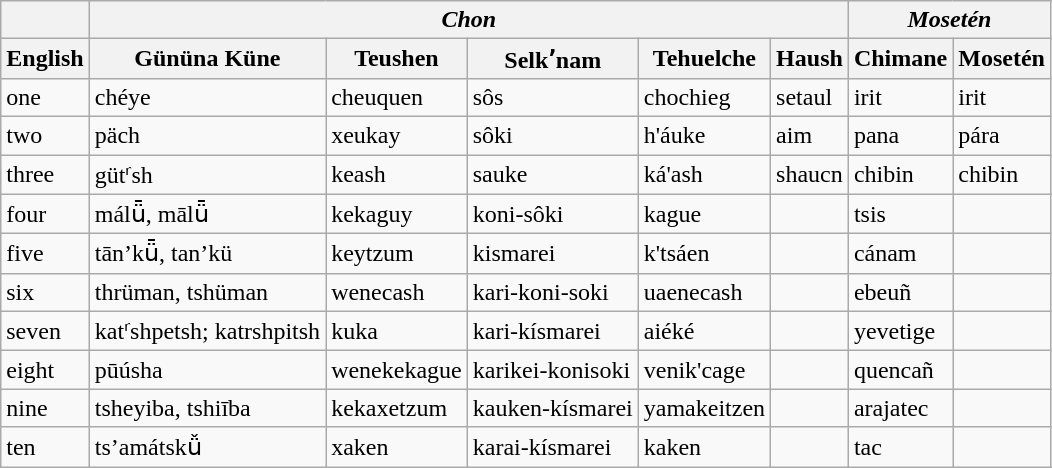<table class="wikitable">
<tr>
<th></th>
<th colspan="5"><strong><em>Chon</em></strong></th>
<th colspan="2"><em>Mosetén</em></th>
</tr>
<tr>
<th>English</th>
<th>Gününa Küne</th>
<th>Teushen</th>
<th>Selkʼnam</th>
<th>Tehuelche</th>
<th>Haush</th>
<th>Chimane</th>
<th>Mosetén</th>
</tr>
<tr>
<td>one</td>
<td>chéye</td>
<td>cheuquen</td>
<td>sôs</td>
<td>chochieg</td>
<td>setaul</td>
<td>irit</td>
<td>irit</td>
</tr>
<tr>
<td>two</td>
<td>päch</td>
<td>xeukay</td>
<td>sôki</td>
<td>h'áuke</td>
<td>aim</td>
<td>pana</td>
<td>pára</td>
</tr>
<tr>
<td>three</td>
<td>gütʳsh</td>
<td>keash</td>
<td>sauke</td>
<td>ká'ash</td>
<td>shaucn</td>
<td>chibin</td>
<td>chibin</td>
</tr>
<tr>
<td>four</td>
<td>málǖ, mālǖ</td>
<td>kekaguy</td>
<td>koni-sôki</td>
<td>kague</td>
<td></td>
<td>tsis</td>
<td></td>
</tr>
<tr>
<td>five</td>
<td>tān’kǖ, tan’kü</td>
<td>keytzum</td>
<td>kismarei</td>
<td>k'tsáen</td>
<td></td>
<td>cánam</td>
<td></td>
</tr>
<tr>
<td>six</td>
<td>thrüman, tshüman</td>
<td>wenecash</td>
<td>kari-koni-soki</td>
<td>uaenecash</td>
<td></td>
<td>ebeuñ</td>
<td></td>
</tr>
<tr>
<td>seven</td>
<td>katʳshpetsh; katrshpitsh</td>
<td>kuka</td>
<td>kari-kísmarei</td>
<td>aiéké</td>
<td></td>
<td>yevetige</td>
<td></td>
</tr>
<tr>
<td>eight</td>
<td>pūúsha</td>
<td>wenekekague</td>
<td>karikei-konisoki</td>
<td>venik'cage</td>
<td></td>
<td>quencañ</td>
<td></td>
</tr>
<tr>
<td>nine</td>
<td>tsheyiba, tshiība</td>
<td>kekaxetzum</td>
<td>kauken-kísmarei</td>
<td>yamakeitzen</td>
<td></td>
<td>arajatec</td>
<td></td>
</tr>
<tr>
<td>ten</td>
<td>ts’amátskǚ</td>
<td>xaken</td>
<td>karai-kísmarei</td>
<td>kaken</td>
<td></td>
<td>tac</td>
<td></td>
</tr>
</table>
